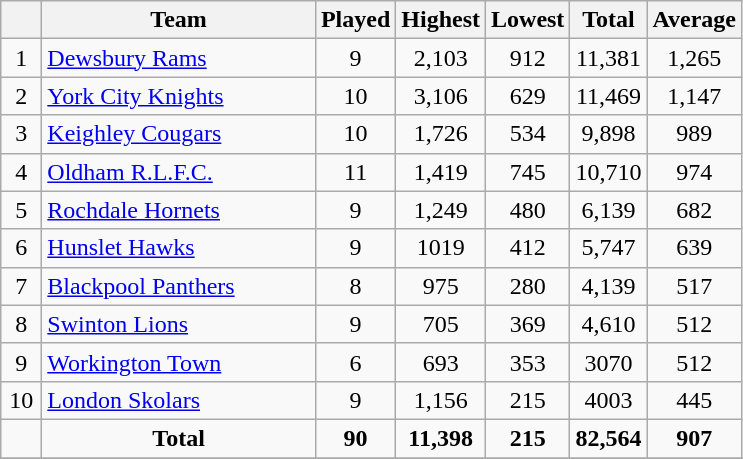<table class="wikitable" style="text-align:center;">
<tr>
<th width=20 abbr="Position"></th>
<th width=175>Team</th>
<th width=20>Played</th>
<th width=20>Highest</th>
<th width=20>Lowest</th>
<th width=20>Total</th>
<th width=20>Average</th>
</tr>
<tr>
<td>1</td>
<td style="text-align:left;"> <a href='#'>Dewsbury Rams</a></td>
<td>9</td>
<td>2,103</td>
<td>912</td>
<td>11,381</td>
<td>1,265</td>
</tr>
<tr>
<td>2</td>
<td style="text-align:left;"> <a href='#'>York City Knights</a></td>
<td>10</td>
<td>3,106</td>
<td>629</td>
<td>11,469</td>
<td>1,147</td>
</tr>
<tr>
<td>3</td>
<td style="text-align:left;"> <a href='#'>Keighley Cougars</a></td>
<td>10</td>
<td>1,726</td>
<td>534</td>
<td>9,898</td>
<td>989</td>
</tr>
<tr>
<td>4</td>
<td style="text-align:left;"> <a href='#'>Oldham R.L.F.C.</a></td>
<td>11</td>
<td>1,419</td>
<td>745</td>
<td>10,710</td>
<td>974</td>
</tr>
<tr>
<td>5</td>
<td style="text-align:left;"> <a href='#'>Rochdale Hornets</a></td>
<td>9</td>
<td>1,249</td>
<td>480</td>
<td>6,139</td>
<td>682</td>
</tr>
<tr>
<td>6</td>
<td style="text-align:left;"> <a href='#'>Hunslet Hawks</a></td>
<td>9</td>
<td>1019</td>
<td>412</td>
<td>5,747</td>
<td>639</td>
</tr>
<tr>
<td>7</td>
<td style="text-align:left;"> <a href='#'>Blackpool Panthers</a></td>
<td>8</td>
<td>975</td>
<td>280</td>
<td>4,139</td>
<td>517</td>
</tr>
<tr>
<td>8</td>
<td style="text-align:left;"> <a href='#'>Swinton Lions</a></td>
<td>9</td>
<td>705</td>
<td>369</td>
<td>4,610</td>
<td>512</td>
</tr>
<tr>
<td>9</td>
<td style="text-align:left;"> <a href='#'>Workington Town</a></td>
<td>6</td>
<td>693</td>
<td>353</td>
<td>3070</td>
<td>512</td>
</tr>
<tr>
<td>10</td>
<td style="text-align:left;"> <a href='#'>London Skolars</a></td>
<td>9</td>
<td>1,156</td>
<td>215</td>
<td>4003</td>
<td>445</td>
</tr>
<tr>
<td></td>
<td><strong>Total</strong></td>
<td><strong>90</strong></td>
<td><strong>11,398</strong></td>
<td><strong>215</strong></td>
<td><strong>82,564</strong></td>
<td><strong>907</strong></td>
</tr>
<tr>
</tr>
</table>
